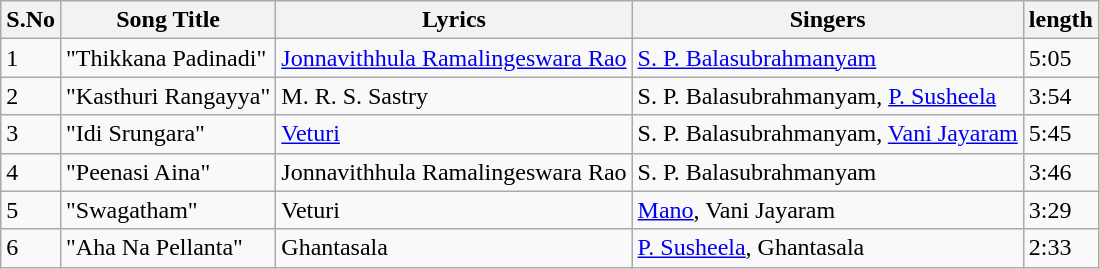<table class="wikitable">
<tr>
<th>S.No</th>
<th>Song Title</th>
<th>Lyrics</th>
<th>Singers</th>
<th>length</th>
</tr>
<tr>
<td>1</td>
<td>"Thikkana Padinadi"</td>
<td><a href='#'>Jonnavithhula Ramalingeswara Rao</a></td>
<td><a href='#'>S. P. Balasubrahmanyam</a></td>
<td>5:05</td>
</tr>
<tr>
<td>2</td>
<td>"Kasthuri Rangayya"</td>
<td>M. R. S. Sastry</td>
<td>S. P. Balasubrahmanyam, <a href='#'>P. Susheela</a></td>
<td>3:54</td>
</tr>
<tr>
<td>3</td>
<td>"Idi Srungara"</td>
<td><a href='#'>Veturi</a></td>
<td>S. P. Balasubrahmanyam, <a href='#'>Vani Jayaram</a></td>
<td>5:45</td>
</tr>
<tr>
<td>4</td>
<td>"Peenasi Aina"</td>
<td>Jonnavithhula Ramalingeswara Rao</td>
<td>S. P. Balasubrahmanyam</td>
<td>3:46</td>
</tr>
<tr>
<td>5</td>
<td>"Swagatham"</td>
<td>Veturi</td>
<td><a href='#'>Mano</a>, Vani Jayaram</td>
<td>3:29</td>
</tr>
<tr>
<td>6</td>
<td>"Aha Na Pellanta"</td>
<td>Ghantasala</td>
<td><a href='#'>P. Susheela</a>, Ghantasala</td>
<td>2:33</td>
</tr>
</table>
